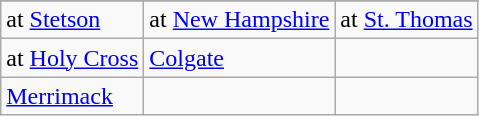<table class="wikitable">
<tr>
</tr>
<tr>
<td>at <a href='#'>Stetson</a></td>
<td>at <a href='#'>New Hampshire</a></td>
<td>at <a href='#'>St. Thomas</a></td>
</tr>
<tr>
<td>at <a href='#'>Holy Cross</a></td>
<td><a href='#'>Colgate</a></td>
<td></td>
</tr>
<tr>
<td><a href='#'>Merrimack</a></td>
<td></td>
<td></td>
</tr>
</table>
